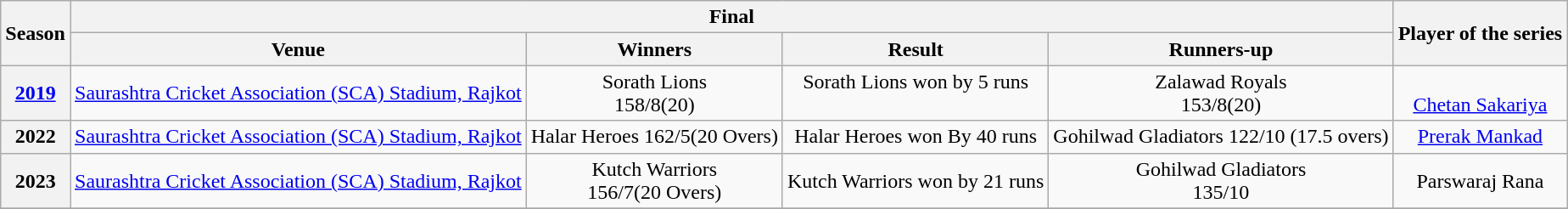<table class="wikitable" style="text-align:center">
<tr>
<th rowspan=2>Season</th>
<th colspan=4>Final</th>
<th rowspan=2>Player of the series</th>
</tr>
<tr>
<th>Venue</th>
<th>Winners</th>
<th>Result</th>
<th>Runners-up</th>
</tr>
<tr>
<th><a href='#'>2019</a></th>
<td><a href='#'>Saurashtra Cricket Association (SCA) Stadium, Rajkot</a></td>
<td>Sorath Lions<br>158/8(20)</td>
<td>Sorath Lions won by 5 runs<br><br></td>
<td>Zalawad Royals <br>153/8(20)</td>
<td><br><a href='#'>Chetan Sakariya</a></td>
</tr>
<tr>
<th>2022</th>
<td><a href='#'>Saurashtra Cricket Association (SCA) Stadium, Rajkot</a></td>
<td>Halar Heroes 162/5(20 Overs)</td>
<td>Halar Heroes won By 40 runs<br></td>
<td>Gohilwad Gladiators 122/10 (17.5 overs)</td>
<td><a href='#'>Prerak Mankad</a></td>
</tr>
<tr>
<th>2023</th>
<td><a href='#'>Saurashtra Cricket Association (SCA) Stadium, Rajkot</a></td>
<td>Kutch Warriors<br>156/7(20 Overs)</td>
<td>Kutch Warriors won by 21 runs<br></td>
<td>Gohilwad Gladiators<br>135/10</td>
<td>Parswaraj Rana</td>
</tr>
<tr>
</tr>
</table>
